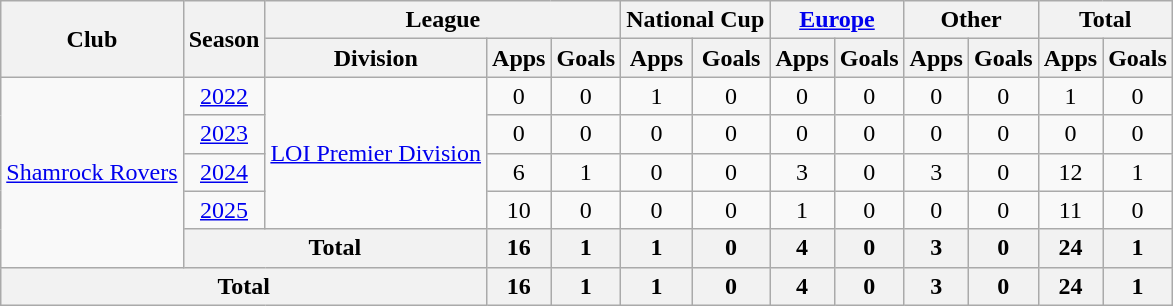<table class=wikitable style="text-align: center">
<tr>
<th rowspan=2>Club</th>
<th rowspan=2>Season</th>
<th colspan=3>League</th>
<th colspan=2>National Cup</th>
<th colspan=2><a href='#'>Europe</a></th>
<th colspan=2>Other</th>
<th colspan=2>Total</th>
</tr>
<tr>
<th>Division</th>
<th>Apps</th>
<th>Goals</th>
<th>Apps</th>
<th>Goals</th>
<th>Apps</th>
<th>Goals</th>
<th>Apps</th>
<th>Goals</th>
<th>Apps</th>
<th>Goals</th>
</tr>
<tr>
<td rowspan="5"><a href='#'>Shamrock Rovers</a></td>
<td><a href='#'>2022</a></td>
<td rowspan="4"><a href='#'>LOI Premier Division</a></td>
<td>0</td>
<td>0</td>
<td>1</td>
<td>0</td>
<td>0</td>
<td>0</td>
<td>0</td>
<td>0</td>
<td>1</td>
<td>0</td>
</tr>
<tr>
<td><a href='#'>2023</a></td>
<td>0</td>
<td>0</td>
<td>0</td>
<td>0</td>
<td>0</td>
<td>0</td>
<td>0</td>
<td>0</td>
<td>0</td>
<td>0</td>
</tr>
<tr>
<td><a href='#'>2024</a></td>
<td>6</td>
<td>1</td>
<td>0</td>
<td>0</td>
<td>3</td>
<td>0</td>
<td>3</td>
<td>0</td>
<td>12</td>
<td>1</td>
</tr>
<tr>
<td><a href='#'>2025</a></td>
<td>10</td>
<td>0</td>
<td>0</td>
<td>0</td>
<td>1</td>
<td>0</td>
<td>0</td>
<td>0</td>
<td>11</td>
<td>0</td>
</tr>
<tr>
<th colspan="2">Total</th>
<th>16</th>
<th>1</th>
<th>1</th>
<th>0</th>
<th>4</th>
<th>0</th>
<th>3</th>
<th>0</th>
<th>24</th>
<th>1</th>
</tr>
<tr>
<th colspan="3">Total</th>
<th>16</th>
<th>1</th>
<th>1</th>
<th>0</th>
<th>4</th>
<th>0</th>
<th>3</th>
<th>0</th>
<th>24</th>
<th>1</th>
</tr>
</table>
